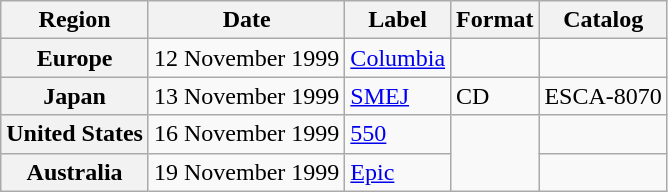<table class="wikitable plainrowheaders">
<tr>
<th>Region</th>
<th>Date</th>
<th>Label</th>
<th>Format</th>
<th>Catalog</th>
</tr>
<tr>
<th scope="row">Europe</th>
<td>12 November 1999</td>
<td><a href='#'>Columbia</a></td>
<td></td>
<td></td>
</tr>
<tr>
<th scope="row">Japan</th>
<td>13 November 1999</td>
<td><a href='#'>SMEJ</a></td>
<td>CD</td>
<td>ESCA-8070</td>
</tr>
<tr>
<th scope="row">United States</th>
<td>16 November 1999</td>
<td><a href='#'>550</a></td>
<td rowspan="2"></td>
<td></td>
</tr>
<tr>
<th scope="row">Australia</th>
<td>19 November 1999</td>
<td><a href='#'>Epic</a></td>
<td></td>
</tr>
</table>
